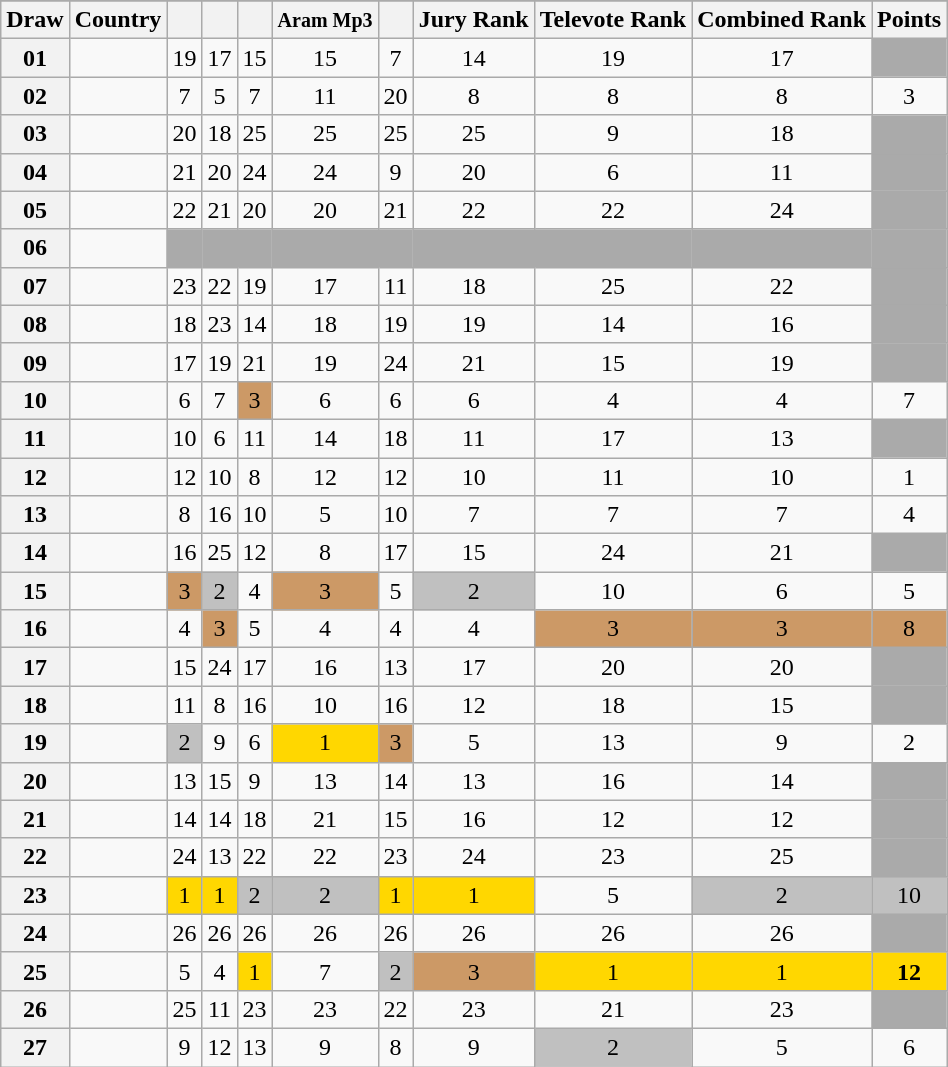<table class="sortable wikitable collapsible plainrowheaders" style="text-align:center;">
<tr>
</tr>
<tr>
<th scope="col">Draw</th>
<th scope="col">Country</th>
<th scope="col"><small></small></th>
<th scope="col"><small></small></th>
<th scope="col"><small></small></th>
<th scope="col"><small>Aram Mp3</small></th>
<th scope="col"><small></small></th>
<th scope="col">Jury Rank</th>
<th scope="col">Televote Rank</th>
<th scope="col">Combined Rank</th>
<th scope="col">Points</th>
</tr>
<tr>
<th scope="row" style="text-align:center;">01</th>
<td style="text-align:left;"></td>
<td>19</td>
<td>17</td>
<td>15</td>
<td>15</td>
<td>7</td>
<td>14</td>
<td>19</td>
<td>17</td>
<td style="background:#AAAAAA;"></td>
</tr>
<tr>
<th scope="row" style="text-align:center;">02</th>
<td style="text-align:left;"></td>
<td>7</td>
<td>5</td>
<td>7</td>
<td>11</td>
<td>20</td>
<td>8</td>
<td>8</td>
<td>8</td>
<td>3</td>
</tr>
<tr>
<th scope="row" style="text-align:center;">03</th>
<td style="text-align:left;"></td>
<td>20</td>
<td>18</td>
<td>25</td>
<td>25</td>
<td>25</td>
<td>25</td>
<td>9</td>
<td>18</td>
<td style="background:#AAAAAA;"></td>
</tr>
<tr>
<th scope="row" style="text-align:center;">04</th>
<td style="text-align:left;"></td>
<td>21</td>
<td>20</td>
<td>24</td>
<td>24</td>
<td>9</td>
<td>20</td>
<td>6</td>
<td>11</td>
<td style="background:#AAAAAA;"></td>
</tr>
<tr>
<th scope="row" style="text-align:center;">05</th>
<td style="text-align:left;"></td>
<td>22</td>
<td>21</td>
<td>20</td>
<td>20</td>
<td>21</td>
<td>22</td>
<td>22</td>
<td>24</td>
<td style="background:#AAAAAA;"></td>
</tr>
<tr class="sortbottom">
<th scope="row" style="text-align:center;">06</th>
<td style="text-align:left;"></td>
<td style="background:#AAAAAA;"></td>
<td style="background:#AAAAAA;"></td>
<td style="background:#AAAAAA;"></td>
<td style="background:#AAAAAA;"></td>
<td style="background:#AAAAAA;"></td>
<td style="background:#AAAAAA;"></td>
<td style="background:#AAAAAA;"></td>
<td style="background:#AAAAAA;"></td>
<td style="background:#AAAAAA;"></td>
</tr>
<tr>
<th scope="row" style="text-align:center;">07</th>
<td style="text-align:left;"></td>
<td>23</td>
<td>22</td>
<td>19</td>
<td>17</td>
<td>11</td>
<td>18</td>
<td>25</td>
<td>22</td>
<td style="background:#AAAAAA;"></td>
</tr>
<tr>
<th scope="row" style="text-align:center;">08</th>
<td style="text-align:left;"></td>
<td>18</td>
<td>23</td>
<td>14</td>
<td>18</td>
<td>19</td>
<td>19</td>
<td>14</td>
<td>16</td>
<td style="background:#AAAAAA;"></td>
</tr>
<tr>
<th scope="row" style="text-align:center;">09</th>
<td style="text-align:left;"></td>
<td>17</td>
<td>19</td>
<td>21</td>
<td>19</td>
<td>24</td>
<td>21</td>
<td>15</td>
<td>19</td>
<td style="background:#AAAAAA;"></td>
</tr>
<tr>
<th scope="row" style="text-align:center;">10</th>
<td style="text-align:left;"></td>
<td>6</td>
<td>7</td>
<td style="background:#CC9966;">3</td>
<td>6</td>
<td>6</td>
<td>6</td>
<td>4</td>
<td>4</td>
<td>7</td>
</tr>
<tr>
<th scope="row" style="text-align:center;">11</th>
<td style="text-align:left;"></td>
<td>10</td>
<td>6</td>
<td>11</td>
<td>14</td>
<td>18</td>
<td>11</td>
<td>17</td>
<td>13</td>
<td style="background:#AAAAAA;"></td>
</tr>
<tr>
<th scope="row" style="text-align:center;">12</th>
<td style="text-align:left;"></td>
<td>12</td>
<td>10</td>
<td>8</td>
<td>12</td>
<td>12</td>
<td>10</td>
<td>11</td>
<td>10</td>
<td>1</td>
</tr>
<tr>
<th scope="row" style="text-align:center;">13</th>
<td style="text-align:left;"></td>
<td>8</td>
<td>16</td>
<td>10</td>
<td>5</td>
<td>10</td>
<td>7</td>
<td>7</td>
<td>7</td>
<td>4</td>
</tr>
<tr>
<th scope="row" style="text-align:center;">14</th>
<td style="text-align:left;"></td>
<td>16</td>
<td>25</td>
<td>12</td>
<td>8</td>
<td>17</td>
<td>15</td>
<td>24</td>
<td>21</td>
<td style="background:#AAAAAA;"></td>
</tr>
<tr>
<th scope="row" style="text-align:center;">15</th>
<td style="text-align:left;"></td>
<td style="background:#CC9966;">3</td>
<td style="background:silver;">2</td>
<td>4</td>
<td style="background:#CC9966;">3</td>
<td>5</td>
<td style="background:silver;">2</td>
<td>10</td>
<td>6</td>
<td>5</td>
</tr>
<tr>
<th scope="row" style="text-align:center;">16</th>
<td style="text-align:left;"></td>
<td>4</td>
<td style="background:#CC9966;">3</td>
<td>5</td>
<td>4</td>
<td>4</td>
<td>4</td>
<td style="background:#CC9966;">3</td>
<td style="background:#CC9966;">3</td>
<td style="background:#CC9966;">8</td>
</tr>
<tr>
<th scope="row" style="text-align:center;">17</th>
<td style="text-align:left;"></td>
<td>15</td>
<td>24</td>
<td>17</td>
<td>16</td>
<td>13</td>
<td>17</td>
<td>20</td>
<td>20</td>
<td style="background:#AAAAAA;"></td>
</tr>
<tr>
<th scope="row" style="text-align:center;">18</th>
<td style="text-align:left;"></td>
<td>11</td>
<td>8</td>
<td>16</td>
<td>10</td>
<td>16</td>
<td>12</td>
<td>18</td>
<td>15</td>
<td style="background:#AAAAAA;"></td>
</tr>
<tr>
<th scope="row" style="text-align:center;">19</th>
<td style="text-align:left;"></td>
<td style="background:silver;">2</td>
<td>9</td>
<td>6</td>
<td style="background:gold;">1</td>
<td style="background:#CC9966;">3</td>
<td>5</td>
<td>13</td>
<td>9</td>
<td>2</td>
</tr>
<tr>
<th scope="row" style="text-align:center;">20</th>
<td style="text-align:left;"></td>
<td>13</td>
<td>15</td>
<td>9</td>
<td>13</td>
<td>14</td>
<td>13</td>
<td>16</td>
<td>14</td>
<td style="background:#AAAAAA;"></td>
</tr>
<tr>
<th scope="row" style="text-align:center;">21</th>
<td style="text-align:left;"></td>
<td>14</td>
<td>14</td>
<td>18</td>
<td>21</td>
<td>15</td>
<td>16</td>
<td>12</td>
<td>12</td>
<td style="background:#AAAAAA;"></td>
</tr>
<tr>
<th scope="row" style="text-align:center;">22</th>
<td style="text-align:left;"></td>
<td>24</td>
<td>13</td>
<td>22</td>
<td>22</td>
<td>23</td>
<td>24</td>
<td>23</td>
<td>25</td>
<td style="background:#AAAAAA;"></td>
</tr>
<tr>
<th scope="row" style="text-align:center;">23</th>
<td style="text-align:left;"></td>
<td style="background:gold;">1</td>
<td style="background:gold;">1</td>
<td style="background:silver;">2</td>
<td style="background:silver;">2</td>
<td style="background:gold;">1</td>
<td style="background:gold;">1</td>
<td>5</td>
<td style="background:silver;">2</td>
<td style="background:silver;">10</td>
</tr>
<tr>
<th scope="row" style="text-align:center;">24</th>
<td style="text-align:left;"></td>
<td>26</td>
<td>26</td>
<td>26</td>
<td>26</td>
<td>26</td>
<td>26</td>
<td>26</td>
<td>26</td>
<td style="background:#AAAAAA;"></td>
</tr>
<tr>
<th scope="row" style="text-align:center;">25</th>
<td style="text-align:left;"></td>
<td>5</td>
<td>4</td>
<td style="background:gold;">1</td>
<td>7</td>
<td style="background:silver;">2</td>
<td style="background:#CC9966;">3</td>
<td style="background:gold;">1</td>
<td style="background:gold;">1</td>
<td style="background:gold;"><strong>12</strong></td>
</tr>
<tr>
<th scope="row" style="text-align:center;">26</th>
<td style="text-align:left;"></td>
<td>25</td>
<td>11</td>
<td>23</td>
<td>23</td>
<td>22</td>
<td>23</td>
<td>21</td>
<td>23</td>
<td style="background:#AAAAAA;"></td>
</tr>
<tr>
<th scope="row" style="text-align:center;">27</th>
<td style="text-align:left;"></td>
<td>9</td>
<td>12</td>
<td>13</td>
<td>9</td>
<td>8</td>
<td>9</td>
<td style="background:silver;">2</td>
<td>5</td>
<td>6</td>
</tr>
</table>
